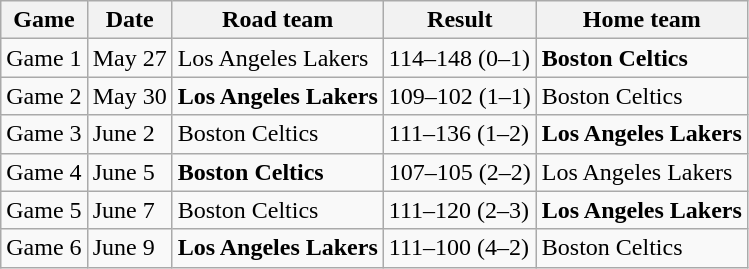<table class="wikitable">
<tr>
<th>Game</th>
<th>Date</th>
<th>Road team</th>
<th>Result</th>
<th>Home team</th>
</tr>
<tr>
<td>Game 1</td>
<td>May 27</td>
<td>Los Angeles Lakers</td>
<td>114–148 (0–1)</td>
<td><strong>Boston Celtics</strong></td>
</tr>
<tr>
<td>Game 2</td>
<td>May 30</td>
<td><strong>Los Angeles Lakers</strong></td>
<td>109–102 (1–1)</td>
<td>Boston Celtics</td>
</tr>
<tr>
<td>Game 3</td>
<td>June 2</td>
<td>Boston Celtics</td>
<td>111–136 (1–2)</td>
<td><strong>Los Angeles Lakers</strong></td>
</tr>
<tr>
<td>Game 4</td>
<td>June 5</td>
<td><strong>Boston Celtics</strong></td>
<td>107–105 (2–2)</td>
<td>Los Angeles Lakers</td>
</tr>
<tr>
<td>Game 5</td>
<td>June 7</td>
<td>Boston Celtics</td>
<td>111–120 (2–3)</td>
<td><strong>Los Angeles Lakers</strong></td>
</tr>
<tr>
<td>Game 6</td>
<td>June 9</td>
<td><strong>Los Angeles Lakers</strong></td>
<td>111–100 (4–2)</td>
<td>Boston Celtics</td>
</tr>
</table>
